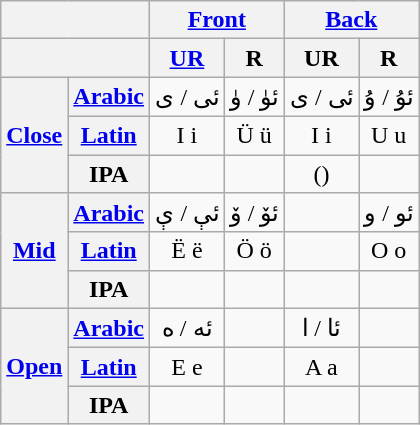<table class="wikitable" style="text-align:center;">
<tr>
<th colspan="2"></th>
<th colspan="2"><a href='#'>Front</a></th>
<th colspan="2"><a href='#'>Back</a></th>
</tr>
<tr class="small">
<th colspan="2"></th>
<th><a href='#'>UR</a></th>
<th>R</th>
<th>UR</th>
<th>R</th>
</tr>
<tr style="text-align: center;">
<th rowspan=3><a href='#'>Close</a></th>
<th><a href='#'>Arabic</a></th>
<td>ئى / ى</td>
<td>ئۈ / ۈ</td>
<td>ئى / ى</td>
<td>ئۇ / ۇ</td>
</tr>
<tr>
<th><a href='#'>Latin</a></th>
<td>I i</td>
<td>Ü ü</td>
<td>I i</td>
<td>U u</td>
</tr>
<tr>
<th>IPA</th>
<td></td>
<td></td>
<td>()</td>
<td></td>
</tr>
<tr style="text-align: center;">
<th rowspan=3><a href='#'>Mid</a></th>
<th><a href='#'>Arabic</a></th>
<td>ئې / ې</td>
<td>ئۆ / ۆ</td>
<td></td>
<td>ئو / و</td>
</tr>
<tr>
<th><a href='#'>Latin</a></th>
<td>Ë ë</td>
<td>Ö ö</td>
<td></td>
<td>O o</td>
</tr>
<tr>
<th>IPA</th>
<td></td>
<td></td>
<td></td>
<td></td>
</tr>
<tr style="text-align: center;">
<th rowspan=3><a href='#'>Open</a></th>
<th><a href='#'>Arabic</a></th>
<td>ئە / ە</td>
<td></td>
<td>ئا / ا</td>
<td></td>
</tr>
<tr>
<th><a href='#'>Latin</a></th>
<td>E e</td>
<td></td>
<td>A a</td>
<td></td>
</tr>
<tr>
<th>IPA</th>
<td></td>
<td></td>
<td></td>
<td></td>
</tr>
</table>
